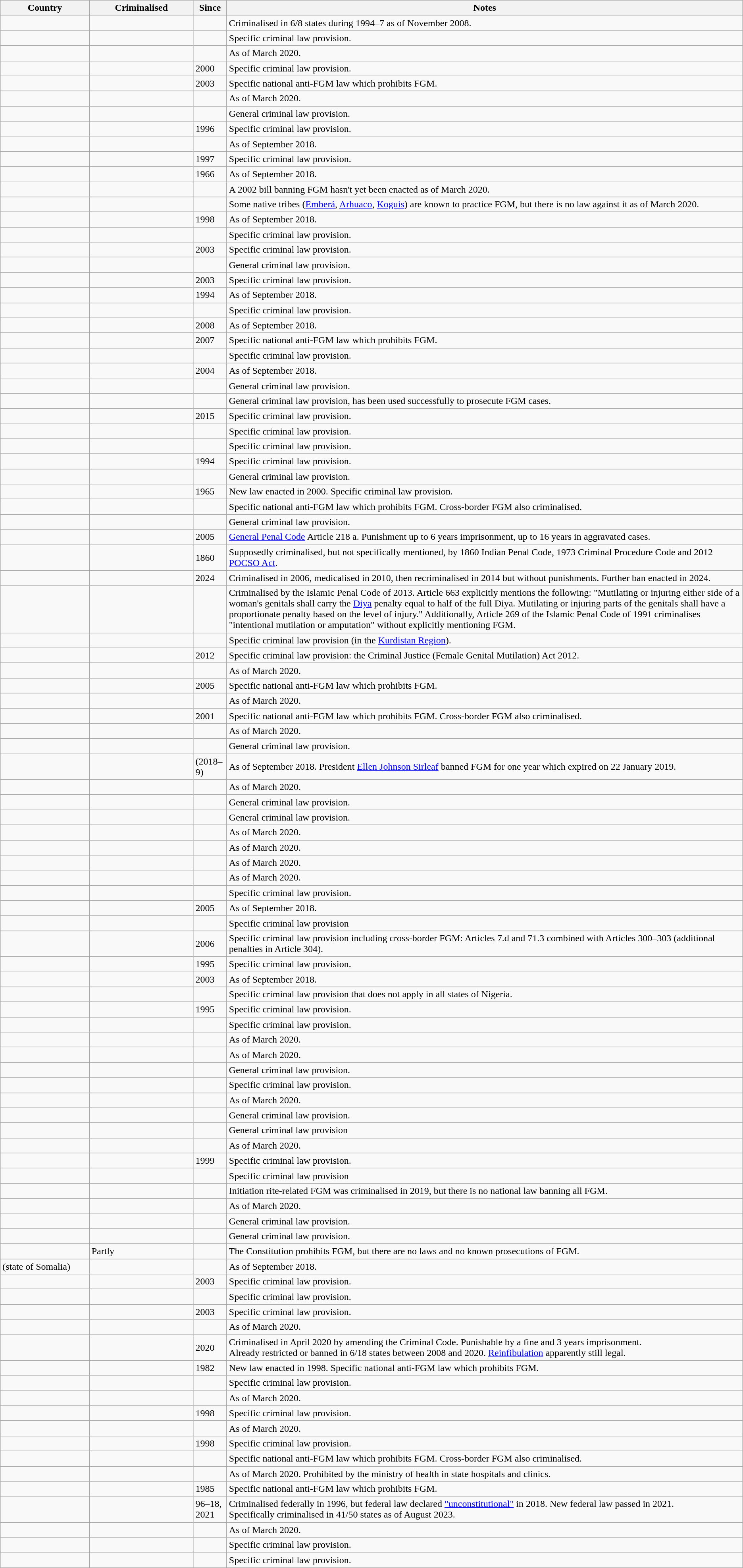<table class="sortable wikitable">
<tr>
<th style="width:12%">Country</th>
<th style="width:14%">Criminalised</th>
<th>Since</th>
<th ! class="unsortable">Notes</th>
</tr>
<tr>
<td></td>
<td></td>
<td></td>
<td>Criminalised in 6/8 states during 1994–7 as of November 2008.</td>
</tr>
<tr>
<td></td>
<td></td>
<td></td>
<td>Specific criminal law provision.</td>
</tr>
<tr>
<td></td>
<td></td>
<td></td>
<td>As of March 2020.</td>
</tr>
<tr>
<td></td>
<td></td>
<td>2000</td>
<td>Specific criminal law provision.</td>
</tr>
<tr>
<td></td>
<td></td>
<td>2003</td>
<td>Specific national anti-FGM law which prohibits FGM.</td>
</tr>
<tr>
<td></td>
<td></td>
<td></td>
<td>As of March 2020.</td>
</tr>
<tr>
<td></td>
<td></td>
<td></td>
<td>General criminal law provision.</td>
</tr>
<tr>
<td></td>
<td></td>
<td>1996</td>
<td>Specific criminal law provision.</td>
</tr>
<tr>
<td></td>
<td></td>
<td></td>
<td>As of September 2018.</td>
</tr>
<tr>
<td></td>
<td></td>
<td>1997</td>
<td>Specific criminal law provision.</td>
</tr>
<tr>
<td></td>
<td></td>
<td>1966</td>
<td>As of September 2018.</td>
</tr>
<tr>
<td></td>
<td></td>
<td></td>
<td>A 2002 bill banning FGM hasn't yet been enacted as of March 2020.</td>
</tr>
<tr>
<td></td>
<td></td>
<td></td>
<td>Some native tribes (<a href='#'>Emberá</a>, <a href='#'>Arhuaco</a>, <a href='#'>Koguis</a>) are known to practice FGM, but there is no law against it as of March 2020.</td>
</tr>
<tr>
<td></td>
<td></td>
<td>1998</td>
<td>As of September 2018.</td>
</tr>
<tr>
<td></td>
<td></td>
<td></td>
<td>Specific criminal law provision.</td>
</tr>
<tr>
<td></td>
<td></td>
<td>2003</td>
<td>Specific criminal law provision.</td>
</tr>
<tr>
<td></td>
<td></td>
<td></td>
<td>General criminal law provision.</td>
</tr>
<tr>
<td></td>
<td></td>
<td>2003</td>
<td>Specific criminal law provision.</td>
</tr>
<tr>
<td></td>
<td></td>
<td>1994</td>
<td>As of September 2018.</td>
</tr>
<tr>
<td></td>
<td></td>
<td></td>
<td>Specific criminal law provision.</td>
</tr>
<tr>
<td></td>
<td></td>
<td>2008</td>
<td>As of September 2018.</td>
</tr>
<tr>
<td></td>
<td></td>
<td>2007</td>
<td>Specific national anti-FGM law which prohibits FGM.</td>
</tr>
<tr>
<td></td>
<td></td>
<td></td>
<td>Specific criminal law provision.</td>
</tr>
<tr>
<td></td>
<td></td>
<td>2004</td>
<td>As of September 2018.</td>
</tr>
<tr>
<td></td>
<td></td>
<td></td>
<td>General criminal law provision.</td>
</tr>
<tr>
<td></td>
<td></td>
<td></td>
<td>General criminal law provision, has been used successfully to prosecute FGM cases.</td>
</tr>
<tr>
<td></td>
<td></td>
<td>2015</td>
<td>Specific criminal law provision.</td>
</tr>
<tr>
<td></td>
<td></td>
<td></td>
<td>Specific criminal law provision.</td>
</tr>
<tr>
<td></td>
<td></td>
<td></td>
<td>Specific criminal law provision.</td>
</tr>
<tr>
<td></td>
<td></td>
<td>1994</td>
<td>Specific criminal law provision.</td>
</tr>
<tr>
<td></td>
<td></td>
<td></td>
<td>General criminal law provision.</td>
</tr>
<tr>
<td></td>
<td></td>
<td>1965</td>
<td>New law enacted in 2000. Specific criminal law provision.</td>
</tr>
<tr>
<td></td>
<td></td>
<td></td>
<td>Specific national anti-FGM law which prohibits FGM. Cross-border FGM also criminalised.</td>
</tr>
<tr>
<td></td>
<td></td>
<td></td>
<td>General criminal law provision.</td>
</tr>
<tr>
<td></td>
<td></td>
<td>2005</td>
<td><a href='#'>General Penal Code</a> Article 218 a. Punishment up to 6 years imprisonment, up to 16 years in aggravated cases.</td>
</tr>
<tr>
<td></td>
<td></td>
<td>1860</td>
<td>Supposedly criminalised, but not specifically mentioned, by 1860 Indian Penal Code, 1973 Criminal Procedure Code and 2012 <a href='#'>POCSO Act</a>.</td>
</tr>
<tr>
<td></td>
<td></td>
<td>2024</td>
<td>Criminalised in 2006, medicalised in 2010, then recriminalised in 2014 but without punishments. Further ban enacted in 2024.</td>
</tr>
<tr>
<td></td>
<td></td>
<td></td>
<td>Criminalised by the Islamic Penal Code of 2013. Article 663 explicitly mentions the following: "Mutilating or injuring either side of a woman's genitals shall carry the <a href='#'>Diya</a> penalty equal to half of the full Diya. Mutilating or injuring parts of the genitals shall have a proportionate penalty based on the level of injury." Additionally, Article 269 of the Islamic Penal Code of 1991 criminalises "intentional mutilation or amputation" without explicitly mentioning FGM.</td>
</tr>
<tr>
<td></td>
<td></td>
<td></td>
<td>Specific criminal law provision (in the <a href='#'>Kurdistan Region</a>).</td>
</tr>
<tr>
<td></td>
<td></td>
<td>2012</td>
<td>Specific criminal law provision: the Criminal Justice (Female Genital Mutilation) Act 2012.</td>
</tr>
<tr>
<td></td>
<td></td>
<td></td>
<td>As of March 2020.</td>
</tr>
<tr>
<td></td>
<td></td>
<td>2005</td>
<td>Specific national anti-FGM law which prohibits FGM.</td>
</tr>
<tr>
<td></td>
<td></td>
<td></td>
<td>As of March 2020.</td>
</tr>
<tr>
<td></td>
<td></td>
<td>2001</td>
<td>Specific national anti-FGM law which prohibits FGM. Cross-border FGM also criminalised.</td>
</tr>
<tr>
<td></td>
<td></td>
<td></td>
<td>As of March 2020.</td>
</tr>
<tr>
<td></td>
<td></td>
<td></td>
<td>General criminal law provision.</td>
</tr>
<tr>
<td></td>
<td></td>
<td>(2018–9)</td>
<td>As of September 2018. President <a href='#'>Ellen Johnson Sirleaf</a> banned FGM for one year which expired on 22 January 2019.</td>
</tr>
<tr>
<td></td>
<td></td>
<td></td>
<td>As of March 2020.</td>
</tr>
<tr>
<td></td>
<td></td>
<td></td>
<td>General criminal law provision.</td>
</tr>
<tr>
<td></td>
<td></td>
<td></td>
<td>General criminal law provision.</td>
</tr>
<tr>
<td></td>
<td></td>
<td></td>
<td>As of March 2020.</td>
</tr>
<tr>
<td></td>
<td></td>
<td></td>
<td>As of March 2020.</td>
</tr>
<tr>
<td></td>
<td></td>
<td></td>
<td>As of March 2020.</td>
</tr>
<tr>
<td></td>
<td></td>
<td></td>
<td>As of March 2020.</td>
</tr>
<tr>
<td></td>
<td></td>
<td></td>
<td>Specific criminal law provision.</td>
</tr>
<tr>
<td></td>
<td></td>
<td>2005</td>
<td>As of September 2018.</td>
</tr>
<tr>
<td></td>
<td></td>
<td></td>
<td>Specific criminal law provision  </td>
</tr>
<tr>
<td></td>
<td></td>
<td>2006</td>
<td>Specific criminal law provision including cross-border FGM: Articles 7.d and 71.3 combined with Articles 300–303 (additional penalties in Article 304).</td>
</tr>
<tr>
<td></td>
<td></td>
<td>1995</td>
<td>Specific criminal law provision.</td>
</tr>
<tr>
<td></td>
<td></td>
<td>2003</td>
<td>As of September 2018.</td>
</tr>
<tr>
<td></td>
<td></td>
<td></td>
<td>Specific criminal law provision that does not apply in all states of Nigeria.</td>
</tr>
<tr>
<td></td>
<td></td>
<td>1995</td>
<td>Specific criminal law provision.</td>
</tr>
<tr>
<td></td>
<td></td>
<td></td>
<td>Specific criminal law provision.</td>
</tr>
<tr>
<td></td>
<td></td>
<td></td>
<td>As of March 2020.</td>
</tr>
<tr>
<td></td>
<td></td>
<td></td>
<td>As of March 2020.</td>
</tr>
<tr>
<td></td>
<td></td>
<td></td>
<td>General criminal law provision.</td>
</tr>
<tr>
<td></td>
<td></td>
<td></td>
<td>Specific criminal law provision.</td>
</tr>
<tr>
<td></td>
<td></td>
<td></td>
<td>As of March 2020.</td>
</tr>
<tr>
<td></td>
<td></td>
<td></td>
<td>General criminal law provision.</td>
</tr>
<tr>
<td></td>
<td></td>
<td></td>
<td>General criminal law provision</td>
</tr>
<tr>
<td></td>
<td></td>
<td></td>
<td>As of March 2020.</td>
</tr>
<tr>
<td></td>
<td></td>
<td>1999</td>
<td>Specific criminal law provision.</td>
</tr>
<tr>
<td></td>
<td></td>
<td></td>
<td>Specific criminal law provision  </td>
</tr>
<tr>
<td></td>
<td></td>
<td></td>
<td>Initiation rite-related FGM was criminalised in 2019, but there is no national law banning all FGM.</td>
</tr>
<tr>
<td></td>
<td></td>
<td></td>
<td>As of March 2020.</td>
</tr>
<tr>
<td></td>
<td></td>
<td></td>
<td>General criminal law provision.</td>
</tr>
<tr>
<td></td>
<td></td>
<td></td>
<td>General criminal law provision.</td>
</tr>
<tr>
<td></td>
<td>Partly</td>
<td></td>
<td>The Constitution prohibits FGM, but there are no laws and no known prosecutions of FGM.</td>
</tr>
<tr>
<td><em></em> (state of Somalia)</td>
<td></td>
<td></td>
<td>As of September 2018.</td>
</tr>
<tr>
<td></td>
<td></td>
<td>2003</td>
<td>Specific criminal law provision.</td>
</tr>
<tr>
<td></td>
<td></td>
<td></td>
<td>Specific criminal law provision.</td>
</tr>
<tr>
<td></td>
<td></td>
<td>2003</td>
<td>Specific criminal law provision.</td>
</tr>
<tr>
<td></td>
<td></td>
<td></td>
<td>As of March 2020.</td>
</tr>
<tr>
<td></td>
<td></td>
<td>2020</td>
<td>Criminalised in April 2020 by amending the Criminal Code. Punishable by a fine and 3 years imprisonment.<br>Already restricted or banned in 6/18 states between 2008 and 2020. <a href='#'>Reinfibulation</a> apparently still legal.</td>
</tr>
<tr>
<td></td>
<td></td>
<td>1982</td>
<td>New law enacted in 1998. Specific national anti-FGM law which prohibits FGM.</td>
</tr>
<tr>
<td></td>
<td></td>
<td></td>
<td>Specific criminal law provision.</td>
</tr>
<tr>
<td></td>
<td></td>
<td></td>
<td>As of March 2020.</td>
</tr>
<tr>
<td></td>
<td></td>
<td>1998</td>
<td>Specific criminal law provision.</td>
</tr>
<tr>
<td></td>
<td></td>
<td></td>
<td>As of March 2020.</td>
</tr>
<tr>
<td></td>
<td></td>
<td>1998</td>
<td>Specific criminal law provision.</td>
</tr>
<tr>
<td></td>
<td></td>
<td></td>
<td>Specific national anti-FGM law which prohibits FGM. Cross-border FGM also criminalised.</td>
</tr>
<tr>
<td></td>
<td></td>
<td></td>
<td>As of March 2020. Prohibited by the ministry of health in state hospitals and clinics.</td>
</tr>
<tr>
<td></td>
<td></td>
<td>1985</td>
<td>Specific national anti-FGM law which prohibits FGM.</td>
</tr>
<tr>
<td></td>
<td></td>
<td>96–18,<br>2021</td>
<td>Criminalised federally in 1996, but federal law declared <a href='#'>"unconstitutional"</a> in 2018. New federal law passed in 2021.<br>Specifically criminalised in 41/50 states as of August 2023.</td>
</tr>
<tr>
<td></td>
<td></td>
<td></td>
<td>As of March 2020.</td>
</tr>
<tr>
<td></td>
<td></td>
<td></td>
<td>Specific criminal law provision.</td>
</tr>
<tr>
<td></td>
<td></td>
<td></td>
<td>Specific criminal law provision.</td>
</tr>
</table>
